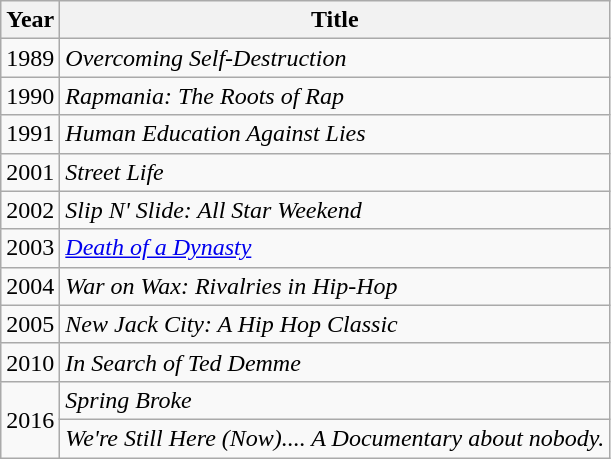<table class="wikitable sortable">
<tr>
<th>Year</th>
<th>Title</th>
</tr>
<tr>
<td>1989</td>
<td><em>Overcoming Self-Destruction</em></td>
</tr>
<tr>
<td>1990</td>
<td><em>Rapmania: The Roots of Rap</em></td>
</tr>
<tr>
<td>1991</td>
<td><em>Human Education Against Lies</em></td>
</tr>
<tr>
<td>2001</td>
<td><em>Street Life</em></td>
</tr>
<tr>
<td>2002</td>
<td><em>Slip N' Slide: All Star Weekend</em></td>
</tr>
<tr>
<td>2003</td>
<td><em><a href='#'>Death of a Dynasty</a></em></td>
</tr>
<tr>
<td>2004</td>
<td><em>War on Wax: Rivalries in Hip-Hop</em></td>
</tr>
<tr>
<td>2005</td>
<td><em>New Jack City: A Hip Hop Classic</em></td>
</tr>
<tr>
<td>2010</td>
<td><em>In Search of Ted Demme</em></td>
</tr>
<tr>
<td rowspan=2>2016</td>
<td><em>Spring Broke</em></td>
</tr>
<tr>
<td><em>We're Still Here (Now).... A Documentary about nobody.</em></td>
</tr>
</table>
